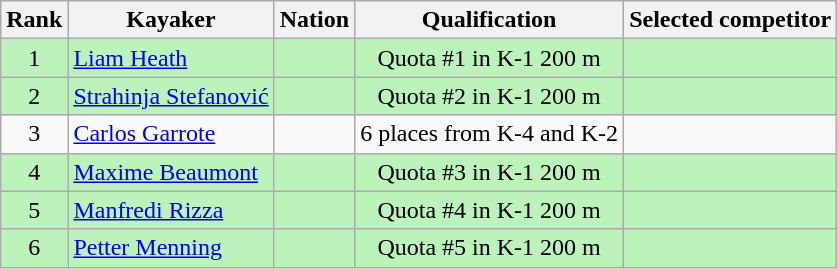<table class="wikitable" style="text-align:center">
<tr>
<th>Rank</th>
<th>Kayaker</th>
<th>Nation</th>
<th>Qualification</th>
<th>Selected competitor</th>
</tr>
<tr bgcolor=bbf3bb>
<td>1</td>
<td align="left"><a href='#'>Liam Heath</a></td>
<td align="left"></td>
<td>Quota #1 in K-1 200 m</td>
<td></td>
</tr>
<tr bgcolor=bbf3bb>
<td>2</td>
<td align="left"><a href='#'>Strahinja Stefanović</a></td>
<td align="left"></td>
<td>Quota #2 in K-1 200 m</td>
<td></td>
</tr>
<tr>
<td>3</td>
<td align="left"><a href='#'>Carlos Garrote</a></td>
<td align="left"></td>
<td>6 places from K-4 and K-2</td>
<td></td>
</tr>
<tr bgcolor=bbf3bb>
<td>4</td>
<td align="left"><a href='#'>Maxime Beaumont</a></td>
<td align="left"></td>
<td>Quota #3 in K-1 200 m</td>
<td></td>
</tr>
<tr bgcolor=bbf3bb>
<td>5</td>
<td align="left"><a href='#'>Manfredi Rizza</a></td>
<td align="left"></td>
<td>Quota #4 in K-1 200 m</td>
<td></td>
</tr>
<tr bgcolor=bbf3bb>
<td>6</td>
<td align="left"><a href='#'>Petter Menning</a></td>
<td align="left"></td>
<td>Quota #5 in K-1 200 m</td>
<td></td>
</tr>
</table>
